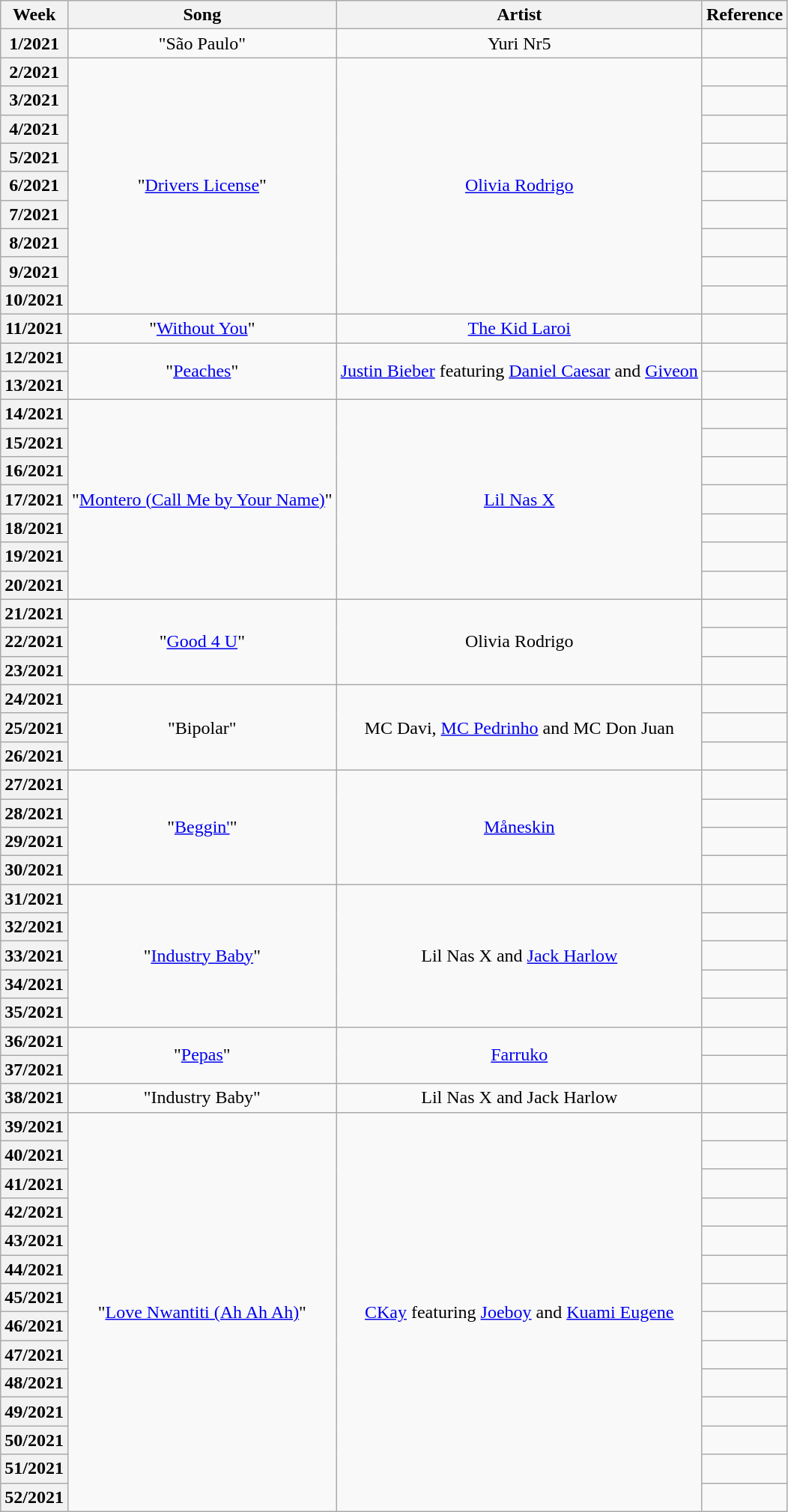<table class="wikitable plainrowheaders" style="text-align:center">
<tr>
<th>Week</th>
<th>Song</th>
<th>Artist</th>
<th>Reference</th>
</tr>
<tr>
<th scope="row">1/2021</th>
<td>"São Paulo"</td>
<td>Yuri Nr5</td>
<td></td>
</tr>
<tr>
<th scope="row">2/2021</th>
<td rowspan="9">"<a href='#'>Drivers License</a>"</td>
<td rowspan="9"><a href='#'>Olivia Rodrigo</a></td>
<td></td>
</tr>
<tr>
<th scope="row">3/2021</th>
<td></td>
</tr>
<tr>
<th scope="row">4/2021</th>
<td></td>
</tr>
<tr>
<th scope="row">5/2021</th>
<td></td>
</tr>
<tr>
<th scope="row">6/2021</th>
<td></td>
</tr>
<tr>
<th scope="row">7/2021</th>
<td></td>
</tr>
<tr>
<th scope="row">8/2021</th>
<td></td>
</tr>
<tr>
<th scope="row">9/2021</th>
<td></td>
</tr>
<tr>
<th scope="row">10/2021</th>
<td></td>
</tr>
<tr>
<th scope="row">11/2021</th>
<td>"<a href='#'>Without You</a>"</td>
<td><a href='#'>The Kid Laroi</a></td>
<td></td>
</tr>
<tr>
<th scope="row">12/2021</th>
<td rowspan="2">"<a href='#'>Peaches</a>"</td>
<td rowspan="2"><a href='#'>Justin Bieber</a> featuring <a href='#'>Daniel Caesar</a> and <a href='#'>Giveon</a></td>
<td></td>
</tr>
<tr>
<th scope="row">13/2021</th>
<td></td>
</tr>
<tr>
<th scope="row">14/2021</th>
<td rowspan="7">"<a href='#'>Montero (Call Me by Your Name)</a>"</td>
<td rowspan="7"><a href='#'>Lil Nas X</a></td>
<td></td>
</tr>
<tr>
<th scope="row">15/2021</th>
<td></td>
</tr>
<tr>
<th scope="row">16/2021</th>
<td></td>
</tr>
<tr>
<th scope="row">17/2021</th>
<td></td>
</tr>
<tr>
<th scope="row">18/2021</th>
<td></td>
</tr>
<tr>
<th scope="row">19/2021</th>
<td></td>
</tr>
<tr>
<th scope="row">20/2021</th>
<td></td>
</tr>
<tr>
<th scope="row">21/2021</th>
<td rowspan="3">"<a href='#'>Good 4 U</a>"</td>
<td rowspan="3">Olivia Rodrigo</td>
<td></td>
</tr>
<tr>
<th scope="row">22/2021</th>
<td></td>
</tr>
<tr>
<th scope="row">23/2021</th>
<td></td>
</tr>
<tr>
<th scope="row">24/2021</th>
<td rowspan="3">"Bipolar"</td>
<td rowspan="3">MC Davi, <a href='#'>MC Pedrinho</a> and MC Don Juan</td>
<td></td>
</tr>
<tr>
<th scope="row">25/2021</th>
<td></td>
</tr>
<tr>
<th scope="row">26/2021</th>
<td></td>
</tr>
<tr>
<th scope="row">27/2021</th>
<td rowspan="4">"<a href='#'>Beggin'</a>"</td>
<td rowspan="4"><a href='#'>Måneskin</a></td>
<td></td>
</tr>
<tr>
<th scope="row">28/2021</th>
<td></td>
</tr>
<tr>
<th scope="row">29/2021</th>
<td></td>
</tr>
<tr>
<th scope="row">30/2021</th>
<td></td>
</tr>
<tr>
<th scope="row">31/2021</th>
<td rowspan="5">"<a href='#'>Industry Baby</a>"</td>
<td rowspan="5">Lil Nas X and <a href='#'>Jack Harlow</a></td>
<td></td>
</tr>
<tr>
<th scope="row">32/2021</th>
<td></td>
</tr>
<tr>
<th scope="row">33/2021</th>
<td></td>
</tr>
<tr>
<th scope="row">34/2021</th>
<td></td>
</tr>
<tr>
<th scope="row">35/2021</th>
<td></td>
</tr>
<tr>
<th scope="row">36/2021</th>
<td rowspan="2">"<a href='#'>Pepas</a>"</td>
<td rowspan="2"><a href='#'>Farruko</a></td>
<td></td>
</tr>
<tr>
<th scope="row">37/2021</th>
<td></td>
</tr>
<tr>
<th scope="row">38/2021</th>
<td>"Industry Baby"</td>
<td>Lil Nas X and Jack Harlow</td>
<td></td>
</tr>
<tr>
<th scope="row">39/2021</th>
<td rowspan="14">"<a href='#'>Love Nwantiti (Ah Ah Ah)</a>"</td>
<td rowspan="14"><a href='#'>CKay</a> featuring <a href='#'>Joeboy</a> and <a href='#'>Kuami Eugene</a></td>
<td></td>
</tr>
<tr>
<th scope="row">40/2021</th>
<td></td>
</tr>
<tr>
<th scope="row">41/2021</th>
<td></td>
</tr>
<tr>
<th scope="row">42/2021</th>
<td></td>
</tr>
<tr>
<th scope="row">43/2021</th>
<td></td>
</tr>
<tr>
<th scope="row">44/2021</th>
<td></td>
</tr>
<tr>
<th scope="row">45/2021</th>
<td></td>
</tr>
<tr>
<th scope="row">46/2021</th>
<td></td>
</tr>
<tr>
<th scope="row">47/2021</th>
<td></td>
</tr>
<tr>
<th scope="row">48/2021</th>
<td></td>
</tr>
<tr>
<th scope="row">49/2021</th>
<td></td>
</tr>
<tr>
<th scope="row">50/2021</th>
<td></td>
</tr>
<tr>
<th scope="row">51/2021</th>
<td></td>
</tr>
<tr>
<th scope="row">52/2021</th>
<td></td>
</tr>
</table>
